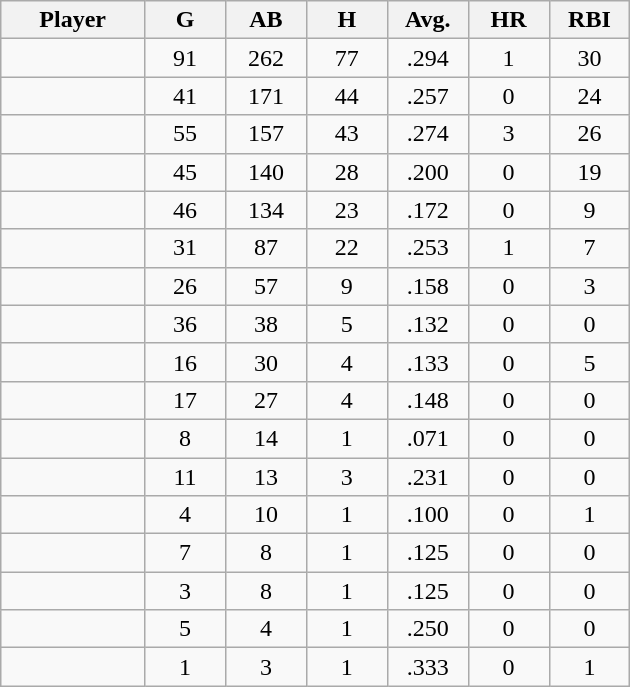<table class="wikitable sortable">
<tr>
<th bgcolor="#DDDDFF" width="16%">Player</th>
<th bgcolor="#DDDDFF" width="9%">G</th>
<th bgcolor="#DDDDFF" width="9%">AB</th>
<th bgcolor="#DDDDFF" width="9%">H</th>
<th bgcolor="#DDDDFF" width="9%">Avg.</th>
<th bgcolor="#DDDDFF" width="9%">HR</th>
<th bgcolor="#DDDDFF" width="9%">RBI</th>
</tr>
<tr align="center">
<td></td>
<td>91</td>
<td>262</td>
<td>77</td>
<td>.294</td>
<td>1</td>
<td>30</td>
</tr>
<tr align="center">
<td></td>
<td>41</td>
<td>171</td>
<td>44</td>
<td>.257</td>
<td>0</td>
<td>24</td>
</tr>
<tr align="center">
<td></td>
<td>55</td>
<td>157</td>
<td>43</td>
<td>.274</td>
<td>3</td>
<td>26</td>
</tr>
<tr align="center">
<td></td>
<td>45</td>
<td>140</td>
<td>28</td>
<td>.200</td>
<td>0</td>
<td>19</td>
</tr>
<tr align="center">
<td></td>
<td>46</td>
<td>134</td>
<td>23</td>
<td>.172</td>
<td>0</td>
<td>9</td>
</tr>
<tr align="center">
<td></td>
<td>31</td>
<td>87</td>
<td>22</td>
<td>.253</td>
<td>1</td>
<td>7</td>
</tr>
<tr align="center">
<td></td>
<td>26</td>
<td>57</td>
<td>9</td>
<td>.158</td>
<td>0</td>
<td>3</td>
</tr>
<tr align="center">
<td></td>
<td>36</td>
<td>38</td>
<td>5</td>
<td>.132</td>
<td>0</td>
<td>0</td>
</tr>
<tr align="center">
<td></td>
<td>16</td>
<td>30</td>
<td>4</td>
<td>.133</td>
<td>0</td>
<td>5</td>
</tr>
<tr align="center">
<td></td>
<td>17</td>
<td>27</td>
<td>4</td>
<td>.148</td>
<td>0</td>
<td>0</td>
</tr>
<tr align="center">
<td></td>
<td>8</td>
<td>14</td>
<td>1</td>
<td>.071</td>
<td>0</td>
<td>0</td>
</tr>
<tr align="center">
<td></td>
<td>11</td>
<td>13</td>
<td>3</td>
<td>.231</td>
<td>0</td>
<td>0</td>
</tr>
<tr align="center">
<td></td>
<td>4</td>
<td>10</td>
<td>1</td>
<td>.100</td>
<td>0</td>
<td>1</td>
</tr>
<tr align="center">
<td></td>
<td>7</td>
<td>8</td>
<td>1</td>
<td>.125</td>
<td>0</td>
<td>0</td>
</tr>
<tr align="center">
<td></td>
<td>3</td>
<td>8</td>
<td>1</td>
<td>.125</td>
<td>0</td>
<td>0</td>
</tr>
<tr align="center">
<td></td>
<td>5</td>
<td>4</td>
<td>1</td>
<td>.250</td>
<td>0</td>
<td>0</td>
</tr>
<tr align="center">
<td></td>
<td>1</td>
<td>3</td>
<td>1</td>
<td>.333</td>
<td>0</td>
<td>1</td>
</tr>
</table>
